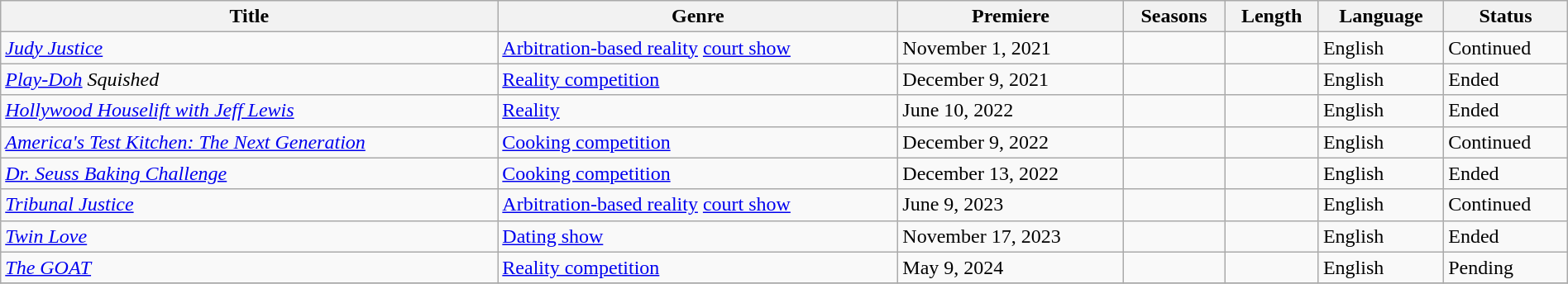<table class="wikitable sortable" style="width:100%;">
<tr>
<th>Title</th>
<th>Genre</th>
<th>Premiere</th>
<th>Seasons</th>
<th>Length</th>
<th>Language</th>
<th>Status</th>
</tr>
<tr>
<td><em><a href='#'>Judy Justice</a></em></td>
<td><a href='#'>Arbitration-based reality</a> <a href='#'>court show</a></td>
<td>November 1, 2021</td>
<td></td>
<td></td>
<td>English</td>
<td>Continued</td>
</tr>
<tr>
<td><em><a href='#'>Play-Doh</a> Squished</em></td>
<td><a href='#'>Reality competition</a></td>
<td>December 9, 2021</td>
<td></td>
<td></td>
<td>English</td>
<td>Ended</td>
</tr>
<tr>
<td><em><a href='#'>Hollywood Houselift with Jeff Lewis</a></em></td>
<td><a href='#'>Reality</a></td>
<td>June 10, 2022</td>
<td></td>
<td></td>
<td>English</td>
<td>Ended</td>
</tr>
<tr>
<td><em><a href='#'>America's Test Kitchen: The Next Generation</a></em></td>
<td><a href='#'>Cooking competition</a></td>
<td>December 9, 2022</td>
<td></td>
<td></td>
<td>English</td>
<td>Continued</td>
</tr>
<tr>
<td><em><a href='#'>Dr. Seuss Baking Challenge</a></em></td>
<td><a href='#'>Cooking competition</a></td>
<td>December 13, 2022</td>
<td></td>
<td></td>
<td>English</td>
<td>Ended</td>
</tr>
<tr>
<td><em><a href='#'>Tribunal Justice</a></em></td>
<td><a href='#'>Arbitration-based reality</a> <a href='#'>court show</a></td>
<td>June 9, 2023</td>
<td></td>
<td></td>
<td>English</td>
<td>Continued</td>
</tr>
<tr>
<td><em><a href='#'>Twin Love</a></em></td>
<td><a href='#'>Dating show</a></td>
<td>November 17, 2023</td>
<td></td>
<td></td>
<td>English</td>
<td>Ended</td>
</tr>
<tr>
<td><em><a href='#'>The GOAT</a></em></td>
<td><a href='#'>Reality competition</a></td>
<td>May 9, 2024</td>
<td></td>
<td></td>
<td>English</td>
<td>Pending</td>
</tr>
<tr>
</tr>
</table>
